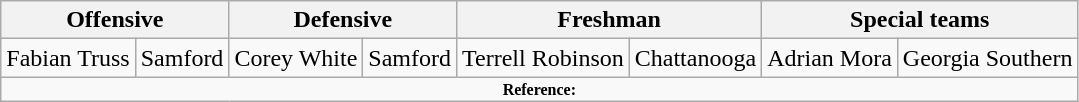<table class="wikitable" border="1">
<tr>
<th colspan="2">Offensive</th>
<th colspan="2">Defensive</th>
<th colspan="2">Freshman</th>
<th colspan="2">Special teams</th>
</tr>
<tr>
<td>Fabian Truss</td>
<td>Samford</td>
<td>Corey White</td>
<td>Samford</td>
<td>Terrell Robinson</td>
<td>Chattanooga</td>
<td>Adrian Mora</td>
<td>Georgia Southern</td>
</tr>
<tr>
<td colspan="8" style="font-size: 8pt" align="center"><strong>Reference:</strong></td>
</tr>
</table>
